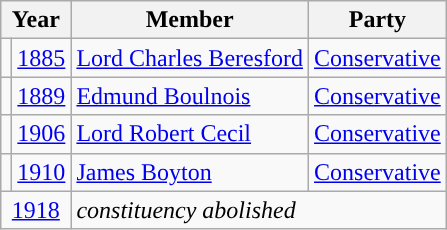<table class="wikitable">
<tr>
<th colspan="2">Year</th>
<th>Member</th>
<th>Party</th>
</tr>
<tr>
<td style="color:inherit;background-color: "></td>
<td><a href='#'>1885</a></td>
<td><a href='#'>Lord Charles Beresford</a></td>
<td><a href='#'>Conservative</a></td>
</tr>
<tr>
<td style="color:inherit;background-color: "></td>
<td><a href='#'>1889</a></td>
<td><a href='#'>Edmund Boulnois</a></td>
<td><a href='#'>Conservative</a></td>
</tr>
<tr>
<td style="color:inherit;background-color: "></td>
<td><a href='#'>1906</a></td>
<td><a href='#'>Lord Robert Cecil</a></td>
<td><a href='#'>Conservative</a></td>
</tr>
<tr>
<td style="color:inherit;background-color: "></td>
<td><a href='#'>1910</a></td>
<td><a href='#'>James Boyton</a></td>
<td><a href='#'>Conservative</a></td>
</tr>
<tr>
<td colspan="2" align="center"><a href='#'>1918</a></td>
<td colspan="2"><em>constituency abolished</em></td>
</tr>
</table>
